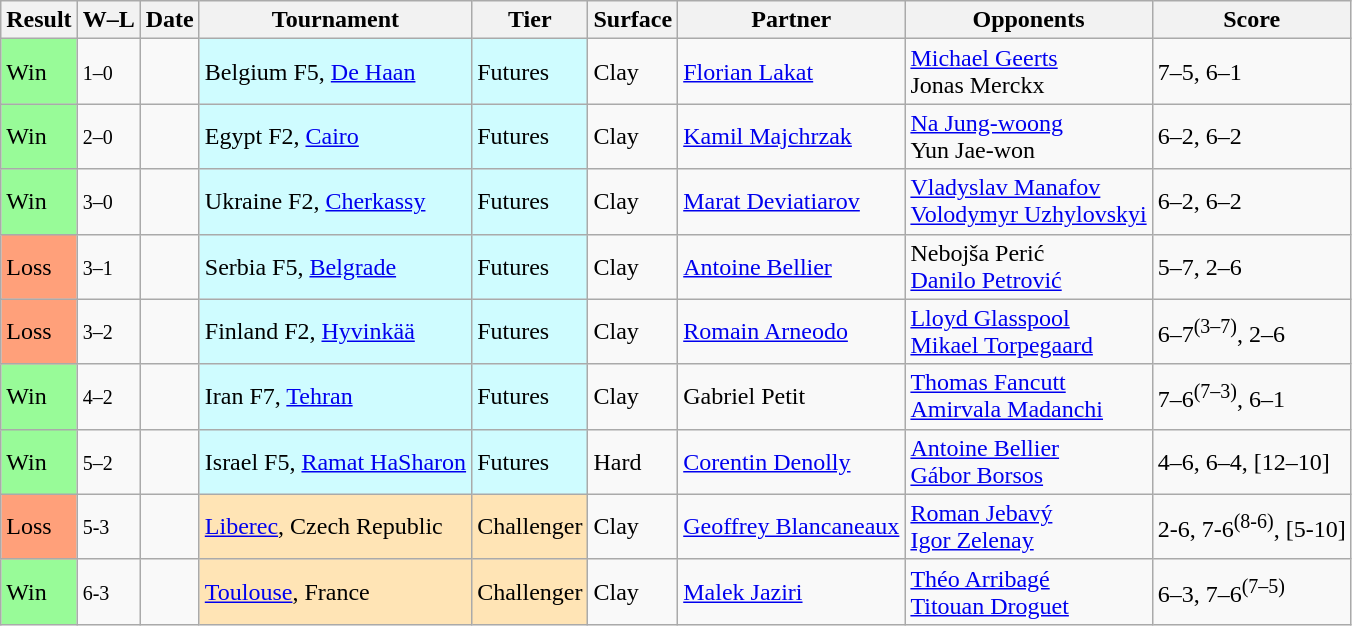<table class="sortable wikitable">
<tr>
<th>Result</th>
<th class="unsortable">W–L</th>
<th>Date</th>
<th>Tournament</th>
<th>Tier</th>
<th>Surface</th>
<th>Partner</th>
<th>Opponents</th>
<th class="unsortable">Score</th>
</tr>
<tr>
<td bgcolor=98fb98>Win</td>
<td><small>1–0</small></td>
<td></td>
<td style="background:#cffcff;">Belgium F5, <a href='#'>De Haan</a></td>
<td style="background:#cffcff;">Futures</td>
<td>Clay</td>
<td> <a href='#'>Florian Lakat</a></td>
<td> <a href='#'>Michael Geerts</a><br> Jonas Merckx</td>
<td>7–5, 6–1</td>
</tr>
<tr>
<td bgcolor=98FB98>Win</td>
<td><small>2–0</small></td>
<td></td>
<td style="background:#cffcff;">Egypt F2, <a href='#'>Cairo</a></td>
<td style="background:#cffcff;">Futures</td>
<td>Clay</td>
<td> <a href='#'>Kamil Majchrzak</a></td>
<td> <a href='#'>Na Jung-woong</a><br> Yun Jae-won</td>
<td>6–2, 6–2</td>
</tr>
<tr>
<td bgcolor=98FB98>Win</td>
<td><small>3–0</small></td>
<td></td>
<td style="background:#cffcff;">Ukraine F2, <a href='#'>Cherkassy</a></td>
<td style="background:#cffcff;">Futures</td>
<td>Clay</td>
<td> <a href='#'>Marat Deviatiarov</a></td>
<td> <a href='#'>Vladyslav Manafov</a><br> <a href='#'>Volodymyr Uzhylovskyi</a></td>
<td>6–2, 6–2</td>
</tr>
<tr>
<td bgcolor=#FFA07A>Loss</td>
<td><small>3–1</small></td>
<td></td>
<td style="background:#cffcff;">Serbia F5, <a href='#'>Belgrade</a></td>
<td style="background:#cffcff;">Futures</td>
<td>Clay</td>
<td> <a href='#'>Antoine Bellier</a></td>
<td> Nebojša Perić<br> <a href='#'>Danilo Petrović</a></td>
<td>5–7, 2–6</td>
</tr>
<tr>
<td bgcolor=#FFA07A>Loss</td>
<td><small>3–2</small></td>
<td></td>
<td style="background:#cffcff;">Finland F2, <a href='#'>Hyvinkää</a></td>
<td style="background:#cffcff;">Futures</td>
<td>Clay</td>
<td> <a href='#'>Romain Arneodo</a></td>
<td> <a href='#'>Lloyd Glasspool</a><br> <a href='#'>Mikael Torpegaard</a></td>
<td>6–7<sup>(3–7)</sup>, 2–6</td>
</tr>
<tr>
<td bgcolor=98fb98>Win</td>
<td><small>4–2</small></td>
<td></td>
<td style="background:#cffcff;">Iran F7, <a href='#'>Tehran</a></td>
<td style="background:#cffcff;">Futures</td>
<td>Clay</td>
<td> Gabriel Petit</td>
<td> <a href='#'>Thomas Fancutt</a><br> <a href='#'>Amirvala Madanchi</a></td>
<td>7–6<sup>(7–3)</sup>, 6–1</td>
</tr>
<tr>
<td bgcolor=98fb98>Win</td>
<td><small>5–2</small></td>
<td></td>
<td style="background:#cffcff;">Israel F5, <a href='#'>Ramat HaSharon</a></td>
<td style="background:#cffcff;">Futures</td>
<td>Hard</td>
<td> <a href='#'>Corentin Denolly</a></td>
<td> <a href='#'>Antoine Bellier</a><br> <a href='#'>Gábor Borsos</a></td>
<td>4–6, 6–4, [12–10]</td>
</tr>
<tr>
<td bgcolor=FFA07A>Loss</td>
<td><small>5-3</small></td>
<td><a href='#'></a></td>
<td bgcolor="moccasin"><a href='#'>Liberec</a>, Czech Republic</td>
<td bgcolor="moccasin">Challenger</td>
<td>Clay</td>
<td> <a href='#'>Geoffrey Blancaneaux</a></td>
<td> <a href='#'>Roman Jebavý</a><br> <a href='#'>Igor Zelenay</a></td>
<td>2-6, 7-6<sup>(8-6)</sup>, [5-10]</td>
</tr>
<tr>
<td bgcolor=98FB98>Win</td>
<td><small>6-3</small></td>
<td><a href='#'></a></td>
<td bgcolor="moccasin"><a href='#'>Toulouse</a>, France</td>
<td bgcolor="moccasin">Challenger</td>
<td>Clay</td>
<td> <a href='#'>Malek Jaziri</a></td>
<td> <a href='#'>Théo Arribagé</a><br> <a href='#'>Titouan Droguet</a></td>
<td>6–3, 7–6<sup>(7–5)</sup></td>
</tr>
</table>
